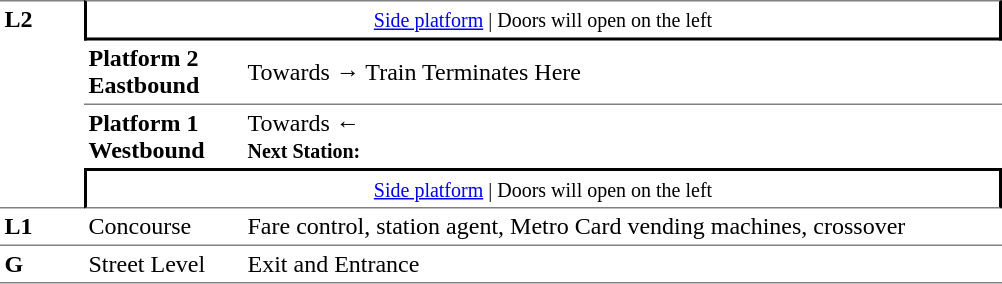<table table border=0 cellspacing=0 cellpadding=3>
<tr>
<td style="border-top:solid 1px grey;border-bottom:solid 1px grey;" width=50 rowspan=4 valign=top><strong>L2</strong></td>
<td style="border-top:solid 1px grey;border-right:solid 2px black;border-left:solid 2px black;border-bottom:solid 2px black;text-align:center;" colspan=2><small><a href='#'>Side platform</a> | Doors will open on the left </small></td>
</tr>
<tr>
<td style="border-bottom:solid 1px grey;" width=100><span><strong>Platform 2</strong><br><strong>Eastbound</strong></span></td>
<td style="border-bottom:solid 1px grey;" width=500>Towards → Train Terminates Here</td>
</tr>
<tr>
<td><span><strong>Platform 1</strong><br><strong>Westbound</strong></span></td>
<td><span></span>Towards ← <br><small><strong>Next Station:</strong> </small></td>
</tr>
<tr>
<td style="border-top:solid 2px black;border-right:solid 2px black;border-left:solid 2px black;border-bottom:solid 1px grey;text-align:center;" colspan=2><small><a href='#'>Side platform</a> | Doors will open on the left </small></td>
</tr>
<tr>
<td valign=top><strong>L1</strong></td>
<td valign=top>Concourse</td>
<td valign=top>Fare control, station agent, Metro Card vending machines, crossover</td>
</tr>
<tr>
<td style="border-bottom:solid 1px grey;border-top:solid 1px grey;" width=50 valign=top><strong>G</strong></td>
<td style="border-top:solid 1px grey;border-bottom:solid 1px grey;" width=100 valign=top>Street Level</td>
<td style="border-top:solid 1px grey;border-bottom:solid 1px grey;" width=500 valign=top>Exit and Entrance</td>
</tr>
</table>
